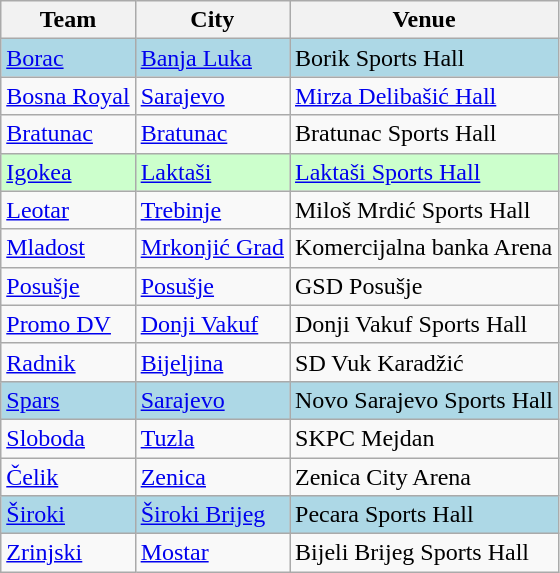<table class="wikitable sortable">
<tr>
<th>Team</th>
<th>City</th>
<th>Venue</th>
</tr>
<tr bgcolor="lightblue">
<td><a href='#'>Borac</a></td>
<td><a href='#'>Banja Luka</a></td>
<td>Borik Sports Hall</td>
</tr>
<tr>
<td><a href='#'>Bosna Royal</a></td>
<td><a href='#'>Sarajevo</a></td>
<td><a href='#'>Mirza Delibašić Hall</a></td>
</tr>
<tr>
<td><a href='#'>Bratunac</a></td>
<td><a href='#'>Bratunac</a></td>
<td>Bratunac Sports Hall</td>
</tr>
<tr bgcolor="#ccffcc">
<td><a href='#'>Igokea</a></td>
<td><a href='#'>Laktaši</a></td>
<td><a href='#'>Laktaši Sports Hall</a></td>
</tr>
<tr>
<td><a href='#'>Leotar</a></td>
<td><a href='#'>Trebinje</a></td>
<td>Miloš Mrdić Sports Hall</td>
</tr>
<tr>
<td><a href='#'>Mladost</a></td>
<td><a href='#'>Mrkonjić Grad</a></td>
<td>Komercijalna banka Arena</td>
</tr>
<tr>
<td><a href='#'>Posušje</a></td>
<td><a href='#'>Posušje</a></td>
<td>GSD Posušje</td>
</tr>
<tr>
<td><a href='#'>Promo DV</a></td>
<td><a href='#'>Donji Vakuf</a></td>
<td>Donji Vakuf Sports Hall</td>
</tr>
<tr>
<td><a href='#'>Radnik</a></td>
<td><a href='#'>Bijeljina</a></td>
<td>SD Vuk Karadžić</td>
</tr>
<tr bgcolor="lightblue">
<td><a href='#'>Spars</a></td>
<td><a href='#'>Sarajevo</a></td>
<td>Novo Sarajevo Sports Hall</td>
</tr>
<tr>
<td><a href='#'>Sloboda</a></td>
<td><a href='#'>Tuzla</a></td>
<td>SKPC Mejdan</td>
</tr>
<tr>
<td><a href='#'>Čelik</a></td>
<td><a href='#'>Zenica</a></td>
<td>Zenica City Arena</td>
</tr>
<tr bgcolor="lightblue">
<td><a href='#'>Široki</a></td>
<td><a href='#'>Široki Brijeg</a></td>
<td>Pecara Sports Hall</td>
</tr>
<tr>
<td><a href='#'>Zrinjski</a></td>
<td><a href='#'>Mostar</a></td>
<td>Bijeli Brijeg Sports Hall</td>
</tr>
</table>
